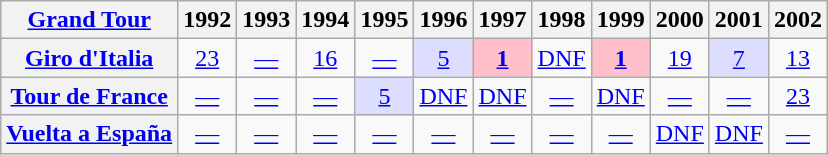<table class="wikitable plainrowheaders">
<tr>
<th scope="col"><a href='#'>Grand Tour</a></th>
<th scope="col">1992</th>
<th scope="col">1993</th>
<th scope="col">1994</th>
<th scope="col">1995</th>
<th scope="col">1996</th>
<th scope="col">1997</th>
<th scope="col">1998</th>
<th scope="col">1999</th>
<th scope="col">2000</th>
<th scope="col">2001</th>
<th scope="col">2002</th>
</tr>
<tr style="text-align:center;">
<th scope="row"> <a href='#'>Giro d'Italia</a></th>
<td><a href='#'>23</a></td>
<td><a href='#'>—</a></td>
<td><a href='#'>16</a></td>
<td><a href='#'>—</a></td>
<td style="background:#ddddff;"><a href='#'>5</a></td>
<td style="background:pink;"><a href='#'><strong>1</strong></a></td>
<td><a href='#'>DNF</a></td>
<td style="background:pink;"><a href='#'><strong>1</strong></a></td>
<td><a href='#'>19</a></td>
<td style="background:#ddddff;"><a href='#'>7</a></td>
<td><a href='#'>13</a></td>
</tr>
<tr style="text-align:center;">
<th scope="row"> <a href='#'>Tour de France</a></th>
<td><a href='#'>—</a></td>
<td><a href='#'>—</a></td>
<td><a href='#'>—</a></td>
<td style="background:#ddddff;"><a href='#'>5</a></td>
<td><a href='#'>DNF</a></td>
<td><a href='#'>DNF</a></td>
<td><a href='#'>—</a></td>
<td><a href='#'>DNF</a></td>
<td><a href='#'>—</a></td>
<td><a href='#'>—</a></td>
<td><a href='#'>23</a></td>
</tr>
<tr style="text-align:center;">
<th scope="row"> <a href='#'>Vuelta a España</a></th>
<td><a href='#'>—</a></td>
<td><a href='#'>—</a></td>
<td><a href='#'>—</a></td>
<td><a href='#'>—</a></td>
<td><a href='#'>—</a></td>
<td><a href='#'>—</a></td>
<td><a href='#'>—</a></td>
<td><a href='#'>—</a></td>
<td><a href='#'>DNF</a></td>
<td><a href='#'>DNF</a></td>
<td><a href='#'>—</a></td>
</tr>
</table>
